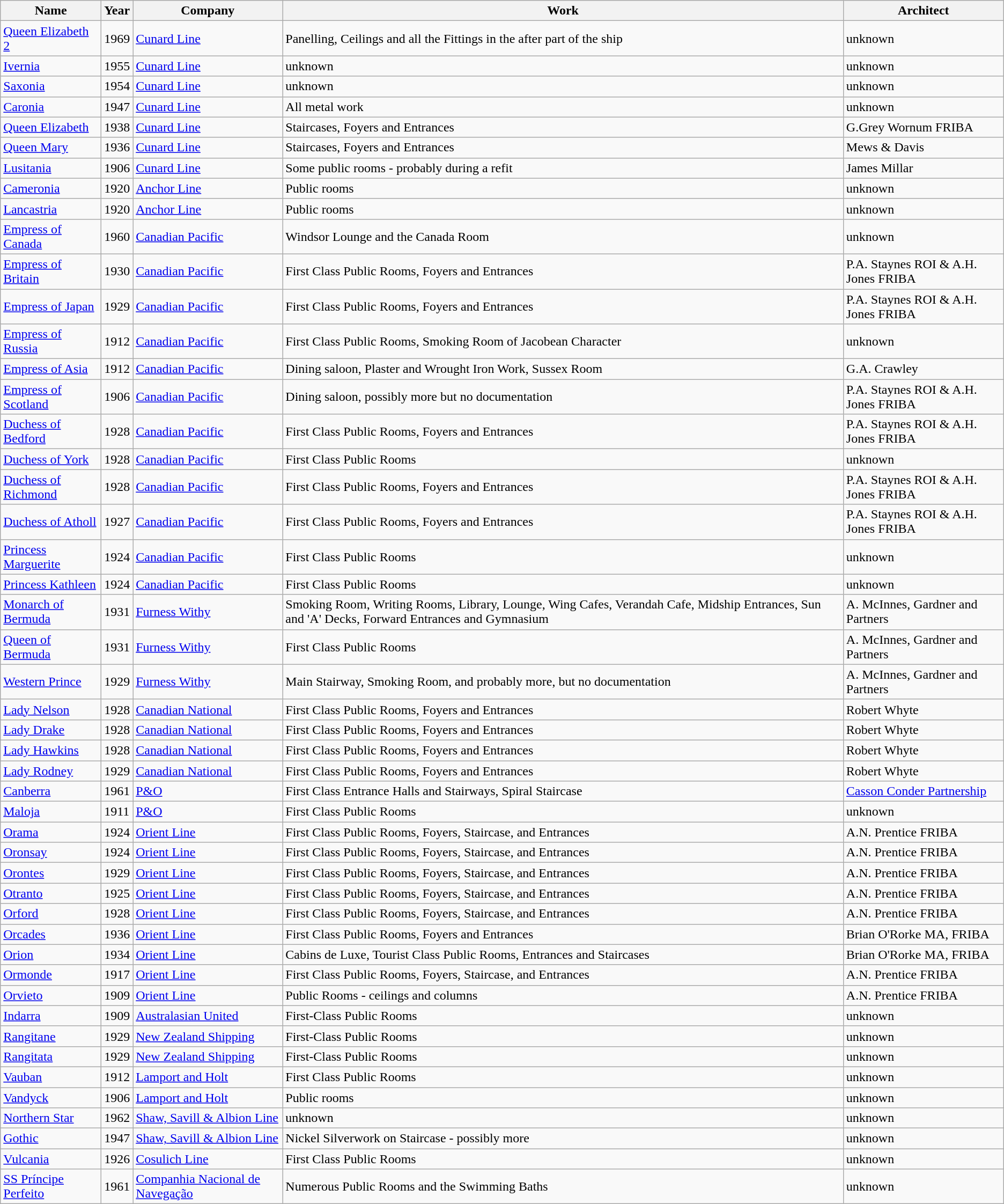<table class="wikitable sortable">
<tr>
<th>Name</th>
<th>Year</th>
<th>Company</th>
<th>Work</th>
<th>Architect</th>
</tr>
<tr>
<td><a href='#'>Queen Elizabeth 2</a></td>
<td>1969</td>
<td><a href='#'>Cunard Line</a></td>
<td>Panelling, Ceilings and all the Fittings in the after part of the ship</td>
<td>unknown</td>
</tr>
<tr>
<td><a href='#'>Ivernia</a></td>
<td>1955</td>
<td><a href='#'>Cunard Line</a></td>
<td>unknown</td>
<td>unknown</td>
</tr>
<tr>
<td><a href='#'>Saxonia</a></td>
<td>1954</td>
<td><a href='#'>Cunard Line</a></td>
<td>unknown</td>
<td>unknown</td>
</tr>
<tr>
<td><a href='#'>Caronia</a></td>
<td>1947</td>
<td><a href='#'>Cunard Line</a></td>
<td>All metal work</td>
<td>unknown</td>
</tr>
<tr>
<td><a href='#'>Queen Elizabeth</a></td>
<td>1938</td>
<td><a href='#'>Cunard Line</a></td>
<td>Staircases, Foyers and Entrances</td>
<td>G.Grey Wornum FRIBA</td>
</tr>
<tr>
<td><a href='#'>Queen Mary</a></td>
<td>1936</td>
<td><a href='#'>Cunard Line</a></td>
<td>Staircases, Foyers and Entrances</td>
<td>Mews & Davis</td>
</tr>
<tr>
<td><a href='#'>Lusitania</a></td>
<td>1906</td>
<td><a href='#'>Cunard Line</a></td>
<td>Some public rooms - probably during a refit</td>
<td>James Millar</td>
</tr>
<tr>
<td><a href='#'>Cameronia</a></td>
<td>1920</td>
<td><a href='#'>Anchor Line</a></td>
<td>Public rooms</td>
<td>unknown</td>
</tr>
<tr>
<td><a href='#'>Lancastria</a></td>
<td>1920</td>
<td><a href='#'>Anchor Line</a></td>
<td>Public rooms</td>
<td>unknown</td>
</tr>
<tr>
<td><a href='#'>Empress of Canada</a></td>
<td>1960</td>
<td><a href='#'>Canadian Pacific</a></td>
<td>Windsor Lounge and the Canada Room</td>
<td>unknown</td>
</tr>
<tr>
<td><a href='#'>Empress of Britain</a></td>
<td>1930</td>
<td><a href='#'>Canadian Pacific</a></td>
<td>First Class Public Rooms, Foyers and Entrances</td>
<td>P.A. Staynes ROI & A.H. Jones FRIBA</td>
</tr>
<tr>
<td><a href='#'>Empress of Japan</a></td>
<td>1929</td>
<td><a href='#'>Canadian Pacific</a></td>
<td>First Class Public Rooms, Foyers and Entrances</td>
<td>P.A. Staynes ROI & A.H. Jones FRIBA</td>
</tr>
<tr>
<td><a href='#'>Empress of Russia</a></td>
<td>1912</td>
<td><a href='#'>Canadian Pacific</a></td>
<td>First Class Public Rooms, Smoking Room of Jacobean Character</td>
<td>unknown</td>
</tr>
<tr>
<td><a href='#'>Empress of Asia</a></td>
<td>1912</td>
<td><a href='#'>Canadian Pacific</a></td>
<td>Dining saloon, Plaster and Wrought Iron Work, Sussex Room</td>
<td>G.A. Crawley</td>
</tr>
<tr>
<td><a href='#'>Empress of Scotland</a></td>
<td>1906</td>
<td><a href='#'>Canadian Pacific</a></td>
<td>Dining saloon, possibly more but no documentation</td>
<td>P.A. Staynes ROI & A.H. Jones FRIBA</td>
</tr>
<tr>
<td><a href='#'>Duchess of Bedford</a></td>
<td>1928</td>
<td><a href='#'>Canadian Pacific</a></td>
<td>First Class Public Rooms, Foyers and Entrances</td>
<td>P.A. Staynes ROI & A.H. Jones FRIBA</td>
</tr>
<tr>
<td><a href='#'>Duchess of York</a></td>
<td>1928</td>
<td><a href='#'>Canadian Pacific</a></td>
<td>First Class Public Rooms</td>
<td>unknown</td>
</tr>
<tr>
<td><a href='#'>Duchess of Richmond</a></td>
<td>1928</td>
<td><a href='#'>Canadian Pacific</a></td>
<td>First Class Public Rooms, Foyers and Entrances</td>
<td>P.A. Staynes ROI & A.H. Jones FRIBA</td>
</tr>
<tr>
<td><a href='#'>Duchess of Atholl</a></td>
<td>1927</td>
<td><a href='#'>Canadian Pacific</a></td>
<td>First Class Public Rooms, Foyers and Entrances</td>
<td>P.A. Staynes ROI & A.H. Jones FRIBA</td>
</tr>
<tr>
<td><a href='#'>Princess Marguerite</a></td>
<td>1924</td>
<td><a href='#'>Canadian Pacific</a></td>
<td>First Class Public Rooms</td>
<td>unknown</td>
</tr>
<tr>
<td><a href='#'>Princess Kathleen</a></td>
<td>1924</td>
<td><a href='#'>Canadian Pacific</a></td>
<td>First Class Public Rooms</td>
<td>unknown</td>
</tr>
<tr>
<td><a href='#'>Monarch of Bermuda</a></td>
<td>1931</td>
<td><a href='#'>Furness Withy</a></td>
<td>Smoking Room, Writing Rooms, Library, Lounge, Wing Cafes, Verandah Cafe, Midship Entrances, Sun and 'A' Decks, Forward Entrances and Gymnasium</td>
<td>A. McInnes, Gardner and Partners</td>
</tr>
<tr>
<td><a href='#'>Queen of Bermuda</a></td>
<td>1931</td>
<td><a href='#'>Furness Withy</a></td>
<td>First Class Public Rooms</td>
<td>A. McInnes, Gardner and Partners</td>
</tr>
<tr>
<td><a href='#'>Western Prince</a></td>
<td>1929</td>
<td><a href='#'>Furness Withy</a></td>
<td>Main Stairway, Smoking Room, and probably more, but no documentation</td>
<td>A. McInnes, Gardner and Partners</td>
</tr>
<tr>
<td><a href='#'>Lady Nelson</a></td>
<td>1928</td>
<td><a href='#'>Canadian National</a></td>
<td>First Class Public Rooms, Foyers and Entrances</td>
<td>Robert Whyte</td>
</tr>
<tr>
<td><a href='#'>Lady Drake</a></td>
<td>1928</td>
<td><a href='#'>Canadian National</a></td>
<td>First Class Public Rooms, Foyers and Entrances</td>
<td>Robert Whyte</td>
</tr>
<tr>
<td><a href='#'>Lady Hawkins</a></td>
<td>1928</td>
<td><a href='#'>Canadian National</a></td>
<td>First Class Public Rooms, Foyers and Entrances</td>
<td>Robert Whyte</td>
</tr>
<tr>
<td><a href='#'>Lady Rodney</a></td>
<td>1929</td>
<td><a href='#'>Canadian National</a></td>
<td>First Class Public Rooms, Foyers and Entrances</td>
<td>Robert Whyte</td>
</tr>
<tr>
<td><a href='#'>Canberra</a></td>
<td>1961</td>
<td><a href='#'>P&O</a></td>
<td>First Class Entrance Halls and Stairways, Spiral Staircase</td>
<td><a href='#'>Casson Conder Partnership</a></td>
</tr>
<tr>
<td><a href='#'>Maloja</a></td>
<td>1911</td>
<td><a href='#'>P&O</a></td>
<td>First Class Public Rooms</td>
<td>unknown</td>
</tr>
<tr>
<td><a href='#'>Orama</a></td>
<td>1924</td>
<td><a href='#'>Orient Line</a></td>
<td>First Class Public Rooms, Foyers, Staircase, and Entrances</td>
<td>A.N. Prentice FRIBA</td>
</tr>
<tr>
<td><a href='#'>Oronsay</a></td>
<td>1924</td>
<td><a href='#'>Orient Line</a></td>
<td>First Class Public Rooms, Foyers, Staircase, and Entrances</td>
<td>A.N. Prentice FRIBA</td>
</tr>
<tr>
<td><a href='#'>Orontes</a></td>
<td>1929</td>
<td><a href='#'>Orient Line</a></td>
<td>First Class Public Rooms, Foyers, Staircase, and Entrances</td>
<td>A.N. Prentice FRIBA</td>
</tr>
<tr>
<td><a href='#'>Otranto</a></td>
<td>1925</td>
<td><a href='#'>Orient Line</a></td>
<td>First Class Public Rooms, Foyers, Staircase, and Entrances</td>
<td>A.N. Prentice FRIBA</td>
</tr>
<tr>
<td><a href='#'>Orford</a></td>
<td>1928</td>
<td><a href='#'>Orient Line</a></td>
<td>First Class Public Rooms, Foyers, Staircase, and Entrances</td>
<td>A.N. Prentice FRIBA</td>
</tr>
<tr>
<td><a href='#'>Orcades</a></td>
<td>1936</td>
<td><a href='#'>Orient Line</a></td>
<td>First Class Public Rooms, Foyers and Entrances</td>
<td>Brian O'Rorke MA, FRIBA</td>
</tr>
<tr>
<td><a href='#'>Orion</a></td>
<td>1934</td>
<td><a href='#'>Orient Line</a></td>
<td>Cabins de Luxe, Tourist Class Public Rooms, Entrances and Staircases</td>
<td>Brian O'Rorke MA, FRIBA</td>
</tr>
<tr>
<td><a href='#'>Ormonde</a></td>
<td>1917</td>
<td><a href='#'>Orient Line</a></td>
<td>First Class Public Rooms, Foyers, Staircase, and Entrances</td>
<td>A.N. Prentice FRIBA</td>
</tr>
<tr>
<td><a href='#'>Orvieto</a></td>
<td>1909</td>
<td><a href='#'>Orient Line</a></td>
<td>Public Rooms - ceilings and columns</td>
<td>A.N. Prentice FRIBA</td>
</tr>
<tr>
<td><a href='#'>Indarra</a></td>
<td>1909</td>
<td><a href='#'>Australasian United</a></td>
<td>First-Class Public Rooms</td>
<td>unknown</td>
</tr>
<tr>
<td><a href='#'>Rangitane</a></td>
<td>1929</td>
<td><a href='#'>New Zealand Shipping</a></td>
<td>First-Class Public Rooms</td>
<td>unknown</td>
</tr>
<tr>
<td><a href='#'>Rangitata</a></td>
<td>1929</td>
<td><a href='#'>New Zealand Shipping</a></td>
<td>First-Class Public Rooms</td>
<td>unknown</td>
</tr>
<tr>
<td><a href='#'>Vauban</a></td>
<td>1912</td>
<td><a href='#'>Lamport and Holt</a></td>
<td>First Class Public Rooms</td>
<td>unknown</td>
</tr>
<tr>
<td><a href='#'>Vandyck</a></td>
<td>1906</td>
<td><a href='#'>Lamport and Holt</a></td>
<td>Public rooms</td>
<td>unknown</td>
</tr>
<tr>
<td><a href='#'>Northern Star</a></td>
<td>1962</td>
<td><a href='#'>Shaw, Savill & Albion Line</a></td>
<td>unknown</td>
<td>unknown</td>
</tr>
<tr>
<td><a href='#'>Gothic</a></td>
<td>1947</td>
<td><a href='#'>Shaw, Savill & Albion Line</a></td>
<td>Nickel Silverwork on Staircase - possibly more</td>
<td>unknown</td>
</tr>
<tr>
<td><a href='#'>Vulcania</a></td>
<td>1926</td>
<td><a href='#'>Cosulich Line</a></td>
<td>First Class Public Rooms</td>
<td>unknown</td>
</tr>
<tr>
<td><a href='#'>SS Príncipe Perfeito</a></td>
<td>1961</td>
<td><a href='#'>Companhia Nacional de Navegação</a></td>
<td>Numerous Public Rooms and the Swimming Baths</td>
<td>unknown</td>
</tr>
</table>
